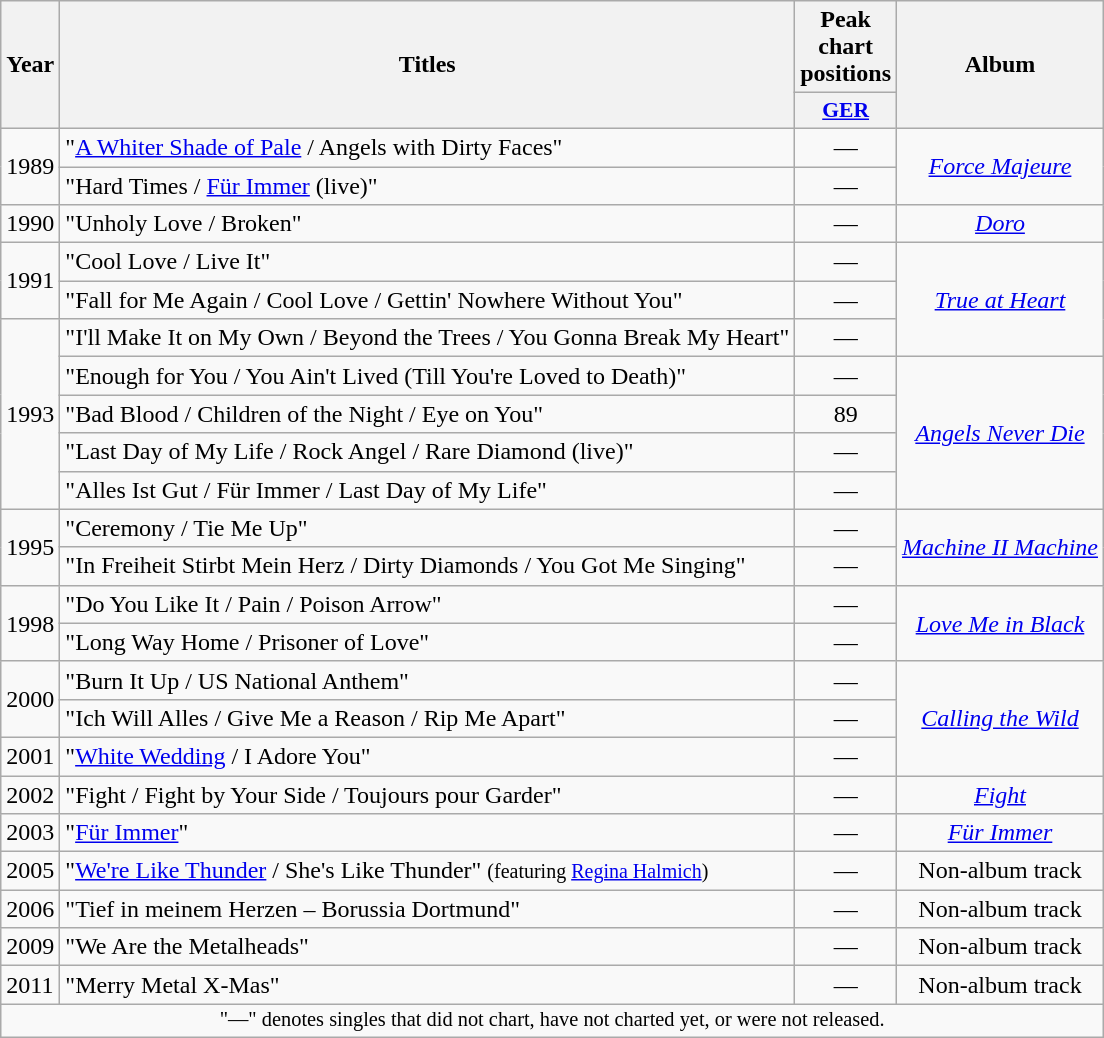<table class="wikitable">
<tr>
<th rowspan="2">Year</th>
<th rowspan="2">Titles</th>
<th>Peak chart positions</th>
<th rowspan="2">Album</th>
</tr>
<tr>
<th style="width:3em;font-size:90%;"><a href='#'>GER</a><br></th>
</tr>
<tr>
<td rowspan="2">1989</td>
<td>"<a href='#'>A Whiter Shade of Pale</a> / Angels with Dirty Faces"</td>
<td style="text-align:center;">—</td>
<td style="text-align:center;" rowspan="2"><em><a href='#'>Force Majeure</a></em></td>
</tr>
<tr>
<td>"Hard Times / <a href='#'>Für Immer</a> (live)"</td>
<td style="text-align:center;">—</td>
</tr>
<tr>
<td>1990</td>
<td>"Unholy Love / Broken"</td>
<td style="text-align:center;">—</td>
<td style="text-align:center;"><em><a href='#'>Doro</a></em></td>
</tr>
<tr>
<td rowspan="2">1991</td>
<td>"Cool Love / Live It"</td>
<td style="text-align:center;">—</td>
<td style="text-align:center;" rowspan="3"><em><a href='#'>True at Heart</a></em></td>
</tr>
<tr>
<td>"Fall for Me Again / Cool Love / Gettin' Nowhere Without You"</td>
<td style="text-align:center;">—</td>
</tr>
<tr>
<td rowspan="5">1993</td>
<td>"I'll Make It on My Own / Beyond the Trees / You Gonna Break My Heart"</td>
<td style="text-align:center;">—</td>
</tr>
<tr>
<td>"Enough for You / You Ain't Lived (Till You're Loved to Death)"</td>
<td style="text-align:center;">—</td>
<td style="text-align:center;" rowspan="4"><em><a href='#'>Angels Never Die</a></em></td>
</tr>
<tr>
<td>"Bad Blood / Children of the Night / Eye on You"</td>
<td style="text-align:center;">89</td>
</tr>
<tr>
<td>"Last Day of My Life / Rock Angel / Rare Diamond (live)"</td>
<td style="text-align:center;">—</td>
</tr>
<tr>
<td>"Alles Ist Gut / Für Immer / Last Day of My Life"</td>
<td style="text-align:center;">—</td>
</tr>
<tr>
<td rowspan="2">1995</td>
<td>"Ceremony / Tie Me Up"</td>
<td style="text-align:center;">—</td>
<td style="text-align:center;" rowspan="2"><em><a href='#'>Machine II Machine</a></em></td>
</tr>
<tr>
<td>"In Freiheit Stirbt Mein Herz / Dirty Diamonds / You Got Me Singing"</td>
<td style="text-align:center;">—</td>
</tr>
<tr>
<td rowspan="2">1998</td>
<td>"Do You Like It / Pain / Poison Arrow"</td>
<td style="text-align:center;">—</td>
<td style="text-align:center;" rowspan="2"><em><a href='#'>Love Me in Black</a></em></td>
</tr>
<tr>
<td>"Long Way Home / Prisoner of Love"</td>
<td style="text-align:center;">—</td>
</tr>
<tr>
<td rowspan="2">2000</td>
<td>"Burn It Up / US National Anthem"</td>
<td style="text-align:center;">—</td>
<td style="text-align:center;" rowspan="3"><em><a href='#'>Calling the Wild</a></em></td>
</tr>
<tr>
<td>"Ich Will Alles / Give Me a Reason / Rip Me Apart"</td>
<td style="text-align:center;">—</td>
</tr>
<tr>
<td>2001</td>
<td>"<a href='#'>White Wedding</a> / I Adore You"</td>
<td style="text-align:center;">—</td>
</tr>
<tr>
<td>2002</td>
<td>"Fight / Fight by Your Side / Toujours pour Garder"</td>
<td style="text-align:center;">—</td>
<td style="text-align:center;"><em><a href='#'>Fight</a></em></td>
</tr>
<tr>
<td>2003</td>
<td>"<a href='#'>Für Immer</a>"</td>
<td style="text-align:center;">—</td>
<td style="text-align:center;"><em><a href='#'>Für Immer</a></em></td>
</tr>
<tr>
<td>2005</td>
<td>"<a href='#'>We're Like Thunder</a> / She's Like Thunder" <small>(featuring <a href='#'>Regina Halmich</a>)</small></td>
<td style="text-align:center;">—</td>
<td style="text-align:center;">Non-album track</td>
</tr>
<tr>
<td>2006</td>
<td>"Tief in meinem Herzen – Borussia Dortmund"</td>
<td style="text-align:center;">—</td>
<td style="text-align:center;">Non-album track</td>
</tr>
<tr>
<td>2009</td>
<td>"We Are the Metalheads"</td>
<td style="text-align:center;">—</td>
<td style="text-align:center;">Non-album track</td>
</tr>
<tr>
<td>2011</td>
<td>"Merry Metal X-Mas"</td>
<td style="text-align:center;">—</td>
<td style="text-align:center;">Non-album track</td>
</tr>
<tr>
<td colspan="13" style="text-align:center; font-size:85%;">"—" denotes singles that did not chart, have not charted yet, or were not released.</td>
</tr>
</table>
